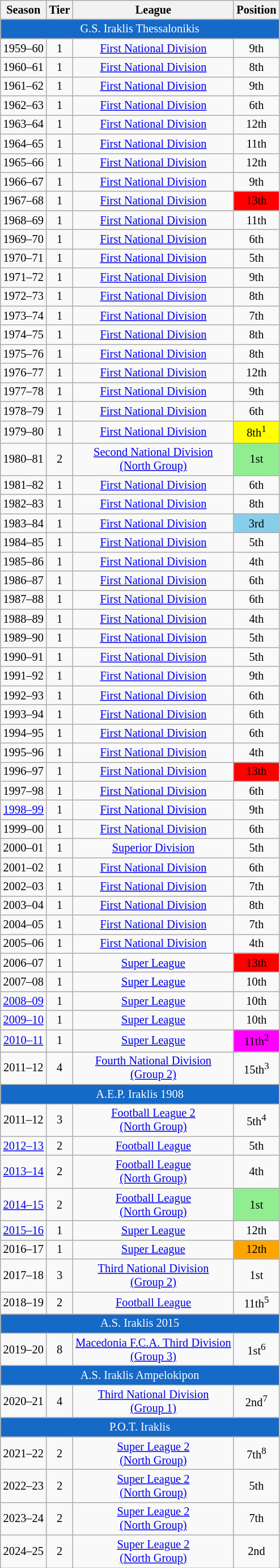<table class="wikitable plainrowheaders sticky-header-multi sortable" style="text-align:center; margin:0px; margin-top:2px; font-size:85%; width=500px">
<tr>
<th>Season</th>
<th>Tier</th>
<th>League</th>
<th>Position</th>
</tr>
<tr>
<td colspan="4" style="background:#1569C7; color:#ffffff">G.S. Iraklis Thessalonikis</td>
</tr>
<tr>
<td>1959–60</td>
<td>1</td>
<td><a href='#'>First National Division</a></td>
<td>9th</td>
</tr>
<tr>
<td>1960–61</td>
<td>1</td>
<td><a href='#'>First National Division</a></td>
<td>8th</td>
</tr>
<tr>
<td>1961–62</td>
<td>1</td>
<td><a href='#'>First National Division</a></td>
<td>9th</td>
</tr>
<tr>
<td>1962–63</td>
<td>1</td>
<td><a href='#'>First National Division</a></td>
<td>6th</td>
</tr>
<tr>
<td>1963–64</td>
<td>1</td>
<td><a href='#'>First National Division</a></td>
<td>12th</td>
</tr>
<tr>
<td>1964–65</td>
<td>1</td>
<td><a href='#'>First National Division</a></td>
<td>11th</td>
</tr>
<tr>
<td>1965–66</td>
<td>1</td>
<td><a href='#'>First National Division</a></td>
<td>12th</td>
</tr>
<tr>
<td>1966–67</td>
<td>1</td>
<td><a href='#'>First National Division</a></td>
<td>9th</td>
</tr>
<tr>
<td>1967–68</td>
<td>1</td>
<td><a href='#'>First National Division</a></td>
<td bgcolor="red">13th</td>
</tr>
<tr>
<td>1968–69</td>
<td>1</td>
<td><a href='#'>First National Division</a></td>
<td>11th</td>
</tr>
<tr>
<td>1969–70</td>
<td>1</td>
<td><a href='#'>First National Division</a></td>
<td>6th</td>
</tr>
<tr>
<td>1970–71</td>
<td>1</td>
<td><a href='#'>First National Division</a></td>
<td>5th</td>
</tr>
<tr>
<td>1971–72</td>
<td>1</td>
<td><a href='#'>First National Division</a></td>
<td>9th</td>
</tr>
<tr>
<td>1972–73</td>
<td>1</td>
<td><a href='#'>First National Division</a></td>
<td>8th</td>
</tr>
<tr>
<td>1973–74</td>
<td>1</td>
<td><a href='#'>First National Division</a></td>
<td>7th</td>
</tr>
<tr>
<td>1974–75</td>
<td>1</td>
<td><a href='#'>First National Division</a></td>
<td>8th</td>
</tr>
<tr>
<td>1975–76</td>
<td>1</td>
<td><a href='#'>First National Division</a></td>
<td>8th</td>
</tr>
<tr>
<td>1976–77</td>
<td>1</td>
<td><a href='#'>First National Division</a></td>
<td>12th</td>
</tr>
<tr>
<td>1977–78</td>
<td>1</td>
<td><a href='#'>First National Division</a></td>
<td>9th</td>
</tr>
<tr>
<td>1978–79</td>
<td>1</td>
<td><a href='#'>First National Division</a></td>
<td>6th</td>
</tr>
<tr>
<td>1979–80</td>
<td>1</td>
<td><a href='#'>First National Division</a></td>
<td style="background:yellow">8th<sup>1</sup></td>
</tr>
<tr>
<td>1980–81</td>
<td>2</td>
<td><a href='#'>Second National Division<br>(North Group)</a></td>
<td style="background:lightgreen">1st</td>
</tr>
<tr>
<td>1981–82</td>
<td>1</td>
<td><a href='#'>First National Division</a></td>
<td>6th</td>
</tr>
<tr>
<td>1982–83</td>
<td>1</td>
<td><a href='#'>First National Division</a></td>
<td>8th</td>
</tr>
<tr>
<td>1983–84</td>
<td>1</td>
<td><a href='#'>First National Division</a></td>
<td bgcolor="87CEEB">3rd</td>
</tr>
<tr>
<td>1984–85</td>
<td>1</td>
<td><a href='#'>First National Division</a></td>
<td>5th</td>
</tr>
<tr>
<td>1985–86</td>
<td>1</td>
<td><a href='#'>First National Division</a></td>
<td>4th</td>
</tr>
<tr>
<td>1986–87</td>
<td>1</td>
<td><a href='#'>First National Division</a></td>
<td>6th</td>
</tr>
<tr>
<td>1987–88</td>
<td>1</td>
<td><a href='#'>First National Division</a></td>
<td>6th</td>
</tr>
<tr>
<td>1988–89</td>
<td>1</td>
<td><a href='#'>First National Division</a></td>
<td>4th</td>
</tr>
<tr>
<td>1989–90</td>
<td>1</td>
<td><a href='#'>First National Division</a></td>
<td>5th</td>
</tr>
<tr>
<td>1990–91</td>
<td>1</td>
<td><a href='#'>First National Division</a></td>
<td>5th</td>
</tr>
<tr>
<td>1991–92</td>
<td>1</td>
<td><a href='#'>First National Division</a></td>
<td>9th</td>
</tr>
<tr>
<td>1992–93</td>
<td>1</td>
<td><a href='#'>First National Division</a></td>
<td>6th</td>
</tr>
<tr>
<td>1993–94</td>
<td>1</td>
<td><a href='#'>First National Division</a></td>
<td>6th</td>
</tr>
<tr>
<td>1994–95</td>
<td>1</td>
<td><a href='#'>First National Division</a></td>
<td>6th</td>
</tr>
<tr>
<td>1995–96</td>
<td>1</td>
<td><a href='#'>First National Division</a></td>
<td>4th</td>
</tr>
<tr>
<td>1996–97</td>
<td>1</td>
<td><a href='#'>First National Division</a></td>
<td bgcolor="red">13th</td>
</tr>
<tr>
<td>1997–98</td>
<td>1</td>
<td><a href='#'>First National Division</a></td>
<td>6th</td>
</tr>
<tr>
<td><a href='#'>1998–99</a></td>
<td>1</td>
<td><a href='#'>First National Division</a></td>
<td>9th</td>
</tr>
<tr>
<td>1999–00</td>
<td>1</td>
<td><a href='#'>First National Division</a></td>
<td>6th</td>
</tr>
<tr>
<td>2000–01</td>
<td>1</td>
<td><a href='#'>Superior Division</a></td>
<td>5th</td>
</tr>
<tr>
<td>2001–02</td>
<td>1</td>
<td><a href='#'>First National Division</a></td>
<td>6th</td>
</tr>
<tr>
<td>2002–03</td>
<td>1</td>
<td><a href='#'>First National Division</a></td>
<td>7th</td>
</tr>
<tr>
<td>2003–04</td>
<td>1</td>
<td><a href='#'>First National Division</a></td>
<td>8th</td>
</tr>
<tr>
<td>2004–05</td>
<td>1</td>
<td><a href='#'>First National Division</a></td>
<td>7th</td>
</tr>
<tr>
<td>2005–06</td>
<td>1</td>
<td><a href='#'>First National Division</a></td>
<td>4th</td>
</tr>
<tr>
<td>2006–07</td>
<td>1</td>
<td><a href='#'>Super League</a></td>
<td bgcolor="red">13th</td>
</tr>
<tr>
<td>2007–08</td>
<td>1</td>
<td><a href='#'>Super League</a></td>
<td>10th</td>
</tr>
<tr>
<td><a href='#'>2008–09</a></td>
<td>1</td>
<td><a href='#'>Super League</a></td>
<td>10th</td>
</tr>
<tr>
<td><a href='#'>2009–10</a></td>
<td>1</td>
<td><a href='#'>Super League</a></td>
<td>10th</td>
</tr>
<tr>
<td><a href='#'>2010–11</a></td>
<td>1</td>
<td><a href='#'>Super League</a></td>
<td style="background:fuchsia">11th<sup>2</sup></td>
</tr>
<tr>
<td>2011–12</td>
<td>4</td>
<td><a href='#'>Fourth National Division<br>(Group 2)</a></td>
<td>15th<sup>3</sup></td>
</tr>
<tr>
<td colspan="4" style="background:#1569C7; color:#ffffff">A.E.P. Iraklis 1908</td>
</tr>
<tr>
<td>2011–12</td>
<td>3</td>
<td><a href='#'>Football League 2<br>(North Group)</a></td>
<td>5th<sup>4</sup></td>
</tr>
<tr>
<td><a href='#'>2012–13</a></td>
<td>2</td>
<td><a href='#'>Football League</a></td>
<td>5th</td>
</tr>
<tr>
<td><a href='#'>2013–14</a></td>
<td>2</td>
<td><a href='#'>Football League<br>(North Group)</a></td>
<td>4th</td>
</tr>
<tr>
<td><a href='#'>2014–15</a></td>
<td>2</td>
<td><a href='#'>Football League<br>(North Group)</a></td>
<td style="background:lightgreen">1st</td>
</tr>
<tr>
<td><a href='#'>2015–16</a></td>
<td>1</td>
<td><a href='#'>Super League</a></td>
<td>12th</td>
</tr>
<tr>
<td>2016–17</td>
<td>1</td>
<td><a href='#'>Super League</a></td>
<td style="background:orange">12th</td>
</tr>
<tr>
<td>2017–18</td>
<td>3</td>
<td><a href='#'>Third National Division<br>(Group 2)</a></td>
<td>1st</td>
</tr>
<tr>
<td>2018–19</td>
<td>2</td>
<td><a href='#'>Football League</a></td>
<td>11th<sup>5</sup></td>
</tr>
<tr>
<td colspan="4" style="background:#1569C7; color:#ffffff">A.S. Iraklis 2015</td>
</tr>
<tr>
<td>2019–20</td>
<td>8</td>
<td><a href='#'>Macedonia F.C.A. Third Division<br>(Group 3)</a></td>
<td>1st<sup>6</sup></td>
</tr>
<tr>
<td colspan="4" style="background:#1569C7; color:#ffffff">A.S. Iraklis Ampelokipon</td>
</tr>
<tr>
<td>2020–21</td>
<td>4</td>
<td><a href='#'>Third National Division<br>(Group 1)</a></td>
<td>2nd<sup>7</sup></td>
</tr>
<tr>
<td colspan="4" style="background:#1569C7; color:#ffffff">P.O.T. Iraklis</td>
</tr>
<tr>
<td>2021–22</td>
<td>2</td>
<td><a href='#'>Super League 2<br>(North Group)</a></td>
<td>7th<sup>8</sup></td>
</tr>
<tr>
<td>2022–23</td>
<td>2</td>
<td><a href='#'>Super League 2<br>(North Group)</a></td>
<td>5th</td>
</tr>
<tr>
<td>2023–24</td>
<td>2</td>
<td><a href='#'>Super League 2<br>(North Group)</a></td>
<td>7th</td>
</tr>
<tr>
<td>2024–25</td>
<td>2</td>
<td><a href='#'>Super League 2<br>(North Group)</a></td>
<td>2nd</td>
</tr>
</table>
